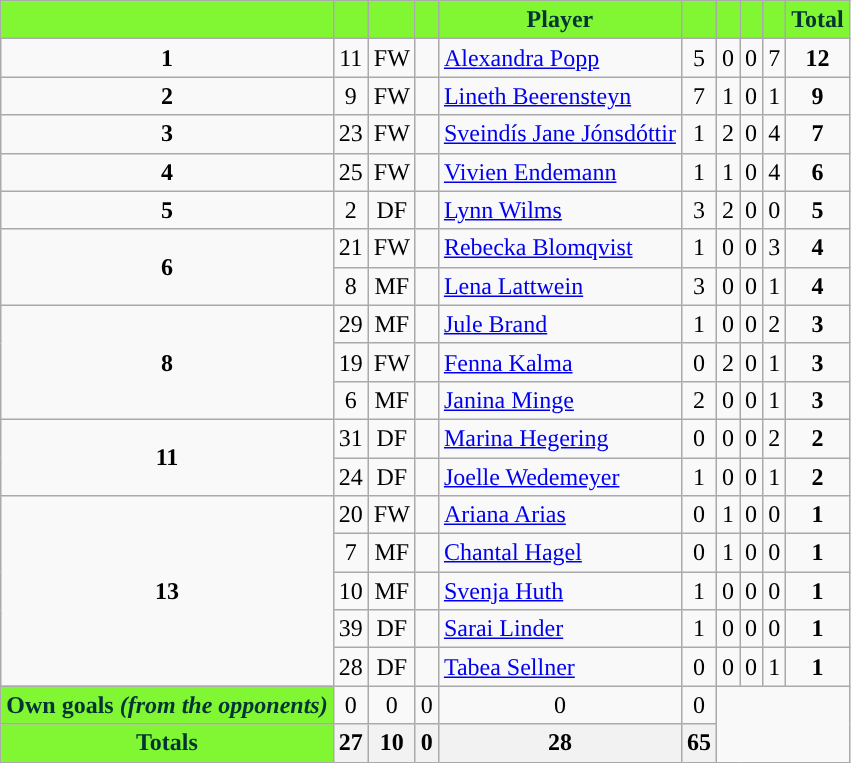<table class="wikitable" style="text-align:center;">
<tr>
<th style="background:#81F733; color:#003333; "></th>
<th style="background:#81F733; color:#003333; "></th>
<th style="background:#81F733; color:#003333; "></th>
<th style="background:#81F733; color:#003333; "></th>
<th style="background:#81F733; color:#003333; ">Player</th>
<th style="background:#81F733; color:#003333; "></th>
<th style="background:#81F733; color:#003333; "></th>
<th style="background:#81F733; color:#003333; "></th>
<th style="background:#81F733; color:#003333; "></th>
<th style="background:#81F733; color:#003333; ">Total</th>
</tr>
<tr>
<td><strong>1</strong></td>
<td>11</td>
<td>FW</td>
<td></td>
<td align="left"><a href='#'>Alexandra Popp</a></td>
<td>5</td>
<td>0</td>
<td>0</td>
<td>7</td>
<td><strong>12</strong></td>
</tr>
<tr>
<td><strong>2</strong></td>
<td>9</td>
<td>FW</td>
<td></td>
<td align="left"><a href='#'>Lineth Beerensteyn</a></td>
<td>7</td>
<td>1</td>
<td>0</td>
<td>1</td>
<td><strong>9</strong></td>
</tr>
<tr>
<td><strong>3</strong></td>
<td>23</td>
<td>FW</td>
<td></td>
<td align="left"><a href='#'>Sveindís Jane Jónsdóttir</a></td>
<td>1</td>
<td>2</td>
<td>0</td>
<td>4</td>
<td><strong>7</strong></td>
</tr>
<tr>
<td><strong>4</strong></td>
<td>25</td>
<td>FW</td>
<td></td>
<td align="left"><a href='#'>Vivien Endemann</a></td>
<td>1</td>
<td>1</td>
<td>0</td>
<td>4</td>
<td><strong>6</strong></td>
</tr>
<tr>
<td><strong>5</strong></td>
<td>2</td>
<td>DF</td>
<td></td>
<td align="left"><a href='#'>Lynn Wilms</a></td>
<td>3</td>
<td>2</td>
<td>0</td>
<td>0</td>
<td><strong>5</strong></td>
</tr>
<tr>
<td rowspan = 2><strong>6</strong></td>
<td>21</td>
<td>FW</td>
<td></td>
<td align="left"><a href='#'>Rebecka Blomqvist</a></td>
<td>1</td>
<td>0</td>
<td>0</td>
<td>3</td>
<td><strong>4</strong></td>
</tr>
<tr>
<td>8</td>
<td>MF</td>
<td></td>
<td align="left"><a href='#'>Lena Lattwein</a></td>
<td>3</td>
<td>0</td>
<td>0</td>
<td>1</td>
<td><strong>4</strong></td>
</tr>
<tr>
<td rowspan = 3><strong>8</strong></td>
<td>29</td>
<td>MF</td>
<td></td>
<td align="left"><a href='#'>Jule Brand</a></td>
<td>1</td>
<td>0</td>
<td>0</td>
<td>2</td>
<td><strong>3</strong></td>
</tr>
<tr>
<td>19</td>
<td>FW</td>
<td></td>
<td align="left"><a href='#'>Fenna Kalma</a></td>
<td>0</td>
<td>2</td>
<td>0</td>
<td>1</td>
<td><strong>3</strong></td>
</tr>
<tr>
<td>6</td>
<td>MF</td>
<td></td>
<td align="left"><a href='#'>Janina Minge</a></td>
<td>2</td>
<td>0</td>
<td>0</td>
<td>1</td>
<td><strong>3</strong></td>
</tr>
<tr>
<td rowspan = 2><strong>11</strong></td>
<td>31</td>
<td>DF</td>
<td></td>
<td align="left"><a href='#'>Marina Hegering</a></td>
<td>0</td>
<td>0</td>
<td>0</td>
<td>2</td>
<td><strong>2</strong></td>
</tr>
<tr>
<td>24</td>
<td>DF</td>
<td></td>
<td align="left"><a href='#'>Joelle Wedemeyer</a></td>
<td>1</td>
<td>0</td>
<td>0</td>
<td>1</td>
<td><strong>2</strong></td>
</tr>
<tr>
<td rowspan = 5><strong>13</strong></td>
<td>20</td>
<td>FW</td>
<td></td>
<td align="left"><a href='#'>Ariana Arias</a></td>
<td>0</td>
<td>1</td>
<td>0</td>
<td>0</td>
<td><strong>1</strong></td>
</tr>
<tr>
<td>7</td>
<td>MF</td>
<td></td>
<td align="left"><a href='#'>Chantal Hagel</a></td>
<td>0</td>
<td>1</td>
<td>0</td>
<td>0</td>
<td><strong>1</strong></td>
</tr>
<tr>
<td>10</td>
<td>MF</td>
<td></td>
<td align="left"><a href='#'>Svenja Huth</a></td>
<td>1</td>
<td>0</td>
<td>0</td>
<td>0</td>
<td><strong>1</strong></td>
</tr>
<tr>
<td>39</td>
<td>DF</td>
<td></td>
<td align="left"><a href='#'>Sarai Linder</a></td>
<td>1</td>
<td>0</td>
<td>0</td>
<td>0</td>
<td><strong>1</strong></td>
</tr>
<tr>
<td>28</td>
<td>DF</td>
<td></td>
<td align="left"><a href='#'>Tabea Sellner</a></td>
<td>0</td>
<td>0</td>
<td>0</td>
<td>1</td>
<td><strong>1</strong></td>
</tr>
<tr>
<td style="background:#81F733; color:#003333; "><strong>Own goals <em>(from the opponents)<strong><em></td>
<td>0</td>
<td>0</td>
<td>0</td>
<td>0</td>
<td></strong>0<strong></td>
</tr>
<tr>
<th style="background:#81F733; color:#003333; ">Totals</th>
<th>27</th>
<th>10</th>
<th>0</th>
<th>28</th>
<th>65</th>
</tr>
</table>
